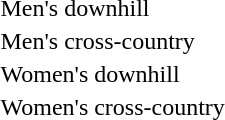<table>
<tr>
<td>Men's downhill</td>
<td></td>
<td></td>
<td></td>
</tr>
<tr>
<td>Men's cross-country</td>
<td></td>
<td></td>
<td></td>
</tr>
<tr>
<td>Women's downhill</td>
<td></td>
<td></td>
<td></td>
</tr>
<tr>
<td>Women's cross-country</td>
<td></td>
<td></td>
<td></td>
</tr>
</table>
